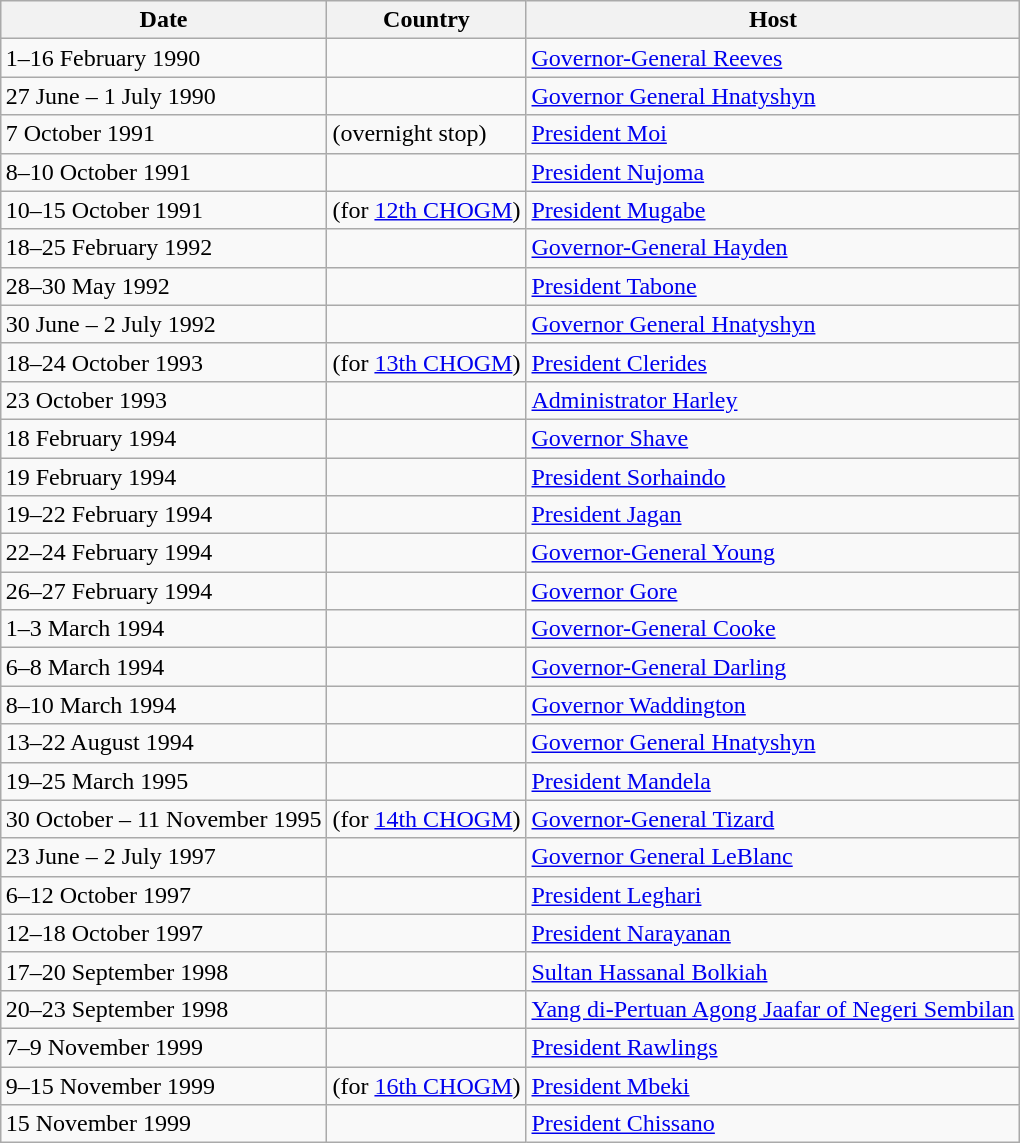<table class="wikitable sortable" border="1" style="margin: 1em auto 1em auto">
<tr>
<th class="unsortable">Date</th>
<th>Country</th>
<th class="unsortable">Host</th>
</tr>
<tr>
<td nowrap>1–16 February 1990</td>
<td></td>
<td><a href='#'>Governor-General Reeves</a></td>
</tr>
<tr>
<td nowrap>27 June – 1 July 1990</td>
<td></td>
<td><a href='#'>Governor General Hnatyshyn</a></td>
</tr>
<tr>
<td nowrap>7 October 1991</td>
<td> (overnight stop)</td>
<td><a href='#'>President Moi</a></td>
</tr>
<tr>
<td nowrap>8–10 October 1991</td>
<td></td>
<td><a href='#'>President Nujoma</a></td>
</tr>
<tr>
<td nowrap>10–15 October 1991</td>
<td> (for <a href='#'>12th CHOGM</a>)</td>
<td><a href='#'>President Mugabe</a></td>
</tr>
<tr>
<td nowrap>18–25 February 1992</td>
<td></td>
<td><a href='#'>Governor-General Hayden</a></td>
</tr>
<tr>
<td nowrap>28–30 May 1992</td>
<td></td>
<td><a href='#'>President Tabone</a></td>
</tr>
<tr>
<td nowrap>30 June – 2 July 1992</td>
<td></td>
<td><a href='#'>Governor General Hnatyshyn</a></td>
</tr>
<tr>
<td nowrap>18–24 October 1993</td>
<td> (for <a href='#'>13th CHOGM</a>)</td>
<td><a href='#'>President Clerides</a></td>
</tr>
<tr>
<td nowrap>23 October 1993</td>
<td></td>
<td><a href='#'>Administrator Harley</a></td>
</tr>
<tr>
<td nowrap>18 February 1994</td>
<td></td>
<td><a href='#'>Governor Shave</a></td>
</tr>
<tr>
<td nowrap>19 February 1994</td>
<td></td>
<td><a href='#'>President Sorhaindo</a></td>
</tr>
<tr>
<td nowrap>19–22 February 1994</td>
<td></td>
<td><a href='#'>President Jagan</a></td>
</tr>
<tr>
<td nowrap>22–24 February 1994</td>
<td></td>
<td><a href='#'>Governor-General Young</a></td>
</tr>
<tr>
<td nowrap>26–27 February 1994</td>
<td></td>
<td><a href='#'>Governor Gore</a></td>
</tr>
<tr>
<td nowrap>1–3 March 1994</td>
<td></td>
<td><a href='#'>Governor-General Cooke</a></td>
</tr>
<tr>
<td nowrap>6–8 March 1994</td>
<td></td>
<td><a href='#'>Governor-General Darling</a></td>
</tr>
<tr>
<td nowrap>8–10 March 1994</td>
<td></td>
<td><a href='#'>Governor Waddington</a></td>
</tr>
<tr>
<td nowrap>13–22 August 1994</td>
<td></td>
<td><a href='#'>Governor General Hnatyshyn</a></td>
</tr>
<tr>
<td nowrap>19–25 March 1995</td>
<td></td>
<td><a href='#'>President Mandela</a></td>
</tr>
<tr>
<td nowrap>30 October – 11 November 1995</td>
<td> (for <a href='#'>14th CHOGM</a>)</td>
<td><a href='#'>Governor-General Tizard</a></td>
</tr>
<tr>
<td nowrap>23 June – 2 July 1997</td>
<td></td>
<td><a href='#'>Governor General LeBlanc</a></td>
</tr>
<tr>
<td nowrap>6–12 October 1997</td>
<td></td>
<td><a href='#'>President Leghari</a></td>
</tr>
<tr>
<td nowrap>12–18 October 1997</td>
<td></td>
<td><a href='#'>President Narayanan</a></td>
</tr>
<tr>
<td nowrap>17–20 September 1998</td>
<td></td>
<td><a href='#'>Sultan Hassanal Bolkiah</a></td>
</tr>
<tr>
<td nowrap>20–23 September 1998</td>
<td></td>
<td><a href='#'>Yang di-Pertuan Agong Jaafar of Negeri Sembilan</a></td>
</tr>
<tr>
<td nowrap>7–9 November 1999</td>
<td></td>
<td><a href='#'>President Rawlings</a></td>
</tr>
<tr>
<td nowrap>9–15 November 1999</td>
<td> (for <a href='#'>16th CHOGM</a>)</td>
<td><a href='#'>President Mbeki</a></td>
</tr>
<tr>
<td nowrap>15 November 1999</td>
<td></td>
<td><a href='#'>President Chissano</a></td>
</tr>
</table>
